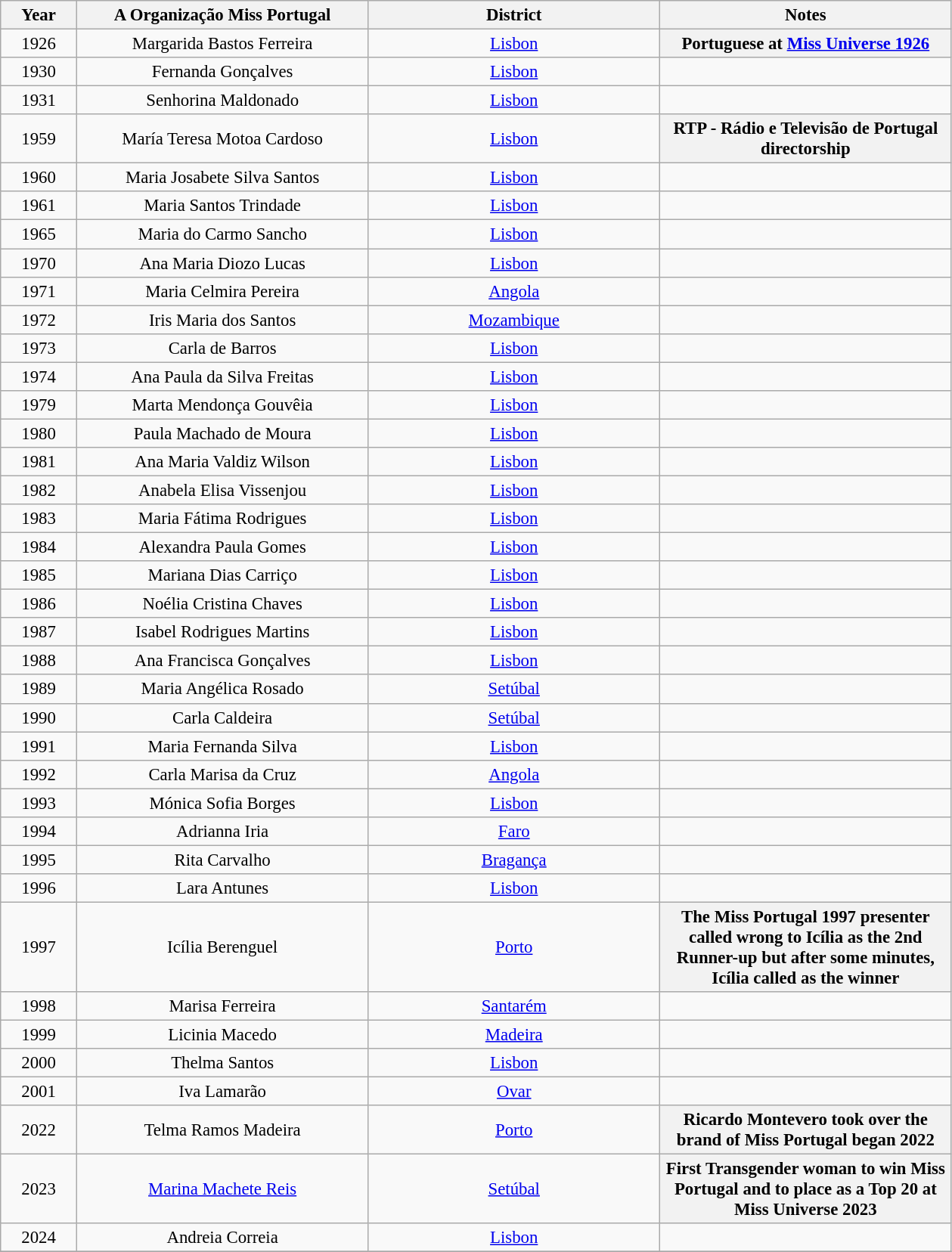<table class="wikitable sortable" style="font-size: 95%; text-align:center">
<tr>
<th width="60">Year</th>
<th width="250">A Organização Miss Portugal</th>
<th width="250">District</th>
<th width="250">Notes</th>
</tr>
<tr>
<td>1926</td>
<td>Margarida Bastos Ferreira</td>
<td><a href='#'>Lisbon</a></td>
<th>Portuguese at <a href='#'>Miss Universe 1926</a></th>
</tr>
<tr>
<td>1930</td>
<td>Fernanda Gonçalves</td>
<td><a href='#'>Lisbon</a></td>
<td></td>
</tr>
<tr>
<td>1931</td>
<td>Senhorina Maldonado</td>
<td><a href='#'>Lisbon</a></td>
<td></td>
</tr>
<tr>
<td>1959</td>
<td>María Teresa Motoa Cardoso</td>
<td><a href='#'>Lisbon</a></td>
<th>RTP - Rádio e Televisão de Portugal directorship</th>
</tr>
<tr>
<td>1960</td>
<td>Maria Josabete Silva Santos</td>
<td><a href='#'>Lisbon</a></td>
<td></td>
</tr>
<tr>
<td>1961</td>
<td>Maria Santos Trindade</td>
<td><a href='#'>Lisbon</a></td>
<td></td>
</tr>
<tr>
<td>1965</td>
<td>Maria do Carmo Sancho</td>
<td><a href='#'>Lisbon</a></td>
<td></td>
</tr>
<tr>
<td>1970</td>
<td>Ana Maria Diozo Lucas</td>
<td><a href='#'>Lisbon</a></td>
<td></td>
</tr>
<tr>
<td>1971</td>
<td>Maria Celmira Pereira</td>
<td><a href='#'>Angola</a></td>
<td></td>
</tr>
<tr>
<td>1972</td>
<td>Iris Maria dos Santos</td>
<td><a href='#'>Mozambique</a></td>
<td></td>
</tr>
<tr>
<td>1973</td>
<td>Carla de Barros</td>
<td><a href='#'>Lisbon</a></td>
<td></td>
</tr>
<tr>
<td>1974</td>
<td>Ana Paula da Silva Freitas</td>
<td><a href='#'>Lisbon</a></td>
<td></td>
</tr>
<tr>
<td>1979</td>
<td>Marta Mendonça Gouvêia</td>
<td><a href='#'>Lisbon</a></td>
<td></td>
</tr>
<tr>
<td>1980</td>
<td>Paula Machado de Moura</td>
<td><a href='#'>Lisbon</a></td>
<td></td>
</tr>
<tr>
<td>1981</td>
<td>Ana Maria Valdiz Wilson</td>
<td><a href='#'>Lisbon</a></td>
<td></td>
</tr>
<tr>
<td>1982</td>
<td>Anabela Elisa Vissenjou</td>
<td><a href='#'>Lisbon</a></td>
<td></td>
</tr>
<tr>
<td>1983</td>
<td>Maria Fátima Rodrigues</td>
<td><a href='#'>Lisbon</a></td>
<td></td>
</tr>
<tr>
<td>1984</td>
<td>Alexandra Paula Gomes</td>
<td><a href='#'>Lisbon</a></td>
<td></td>
</tr>
<tr>
<td>1985</td>
<td>Mariana Dias Carriço</td>
<td><a href='#'>Lisbon</a></td>
<td></td>
</tr>
<tr>
<td>1986</td>
<td>Noélia Cristina Chaves</td>
<td><a href='#'>Lisbon</a></td>
<td></td>
</tr>
<tr>
<td>1987</td>
<td>Isabel Rodrigues Martins</td>
<td><a href='#'>Lisbon</a></td>
<td></td>
</tr>
<tr>
<td>1988</td>
<td>Ana Francisca Gonçalves</td>
<td><a href='#'>Lisbon</a></td>
<td></td>
</tr>
<tr>
<td>1989</td>
<td>Maria Angélica Rosado</td>
<td><a href='#'>Setúbal</a></td>
<td></td>
</tr>
<tr>
<td>1990</td>
<td>Carla Caldeira</td>
<td><a href='#'>Setúbal</a></td>
<td></td>
</tr>
<tr>
<td>1991</td>
<td>Maria Fernanda Silva</td>
<td><a href='#'>Lisbon</a></td>
<td></td>
</tr>
<tr>
<td>1992</td>
<td>Carla Marisa da Cruz</td>
<td><a href='#'>Angola</a></td>
<td></td>
</tr>
<tr>
<td>1993</td>
<td>Mónica Sofia Borges</td>
<td><a href='#'>Lisbon</a></td>
<td></td>
</tr>
<tr>
<td>1994</td>
<td>Adrianna Iria</td>
<td><a href='#'>Faro</a></td>
<td></td>
</tr>
<tr>
<td>1995</td>
<td>Rita Carvalho</td>
<td><a href='#'>Bragança</a></td>
<td></td>
</tr>
<tr>
<td>1996</td>
<td>Lara Antunes</td>
<td><a href='#'>Lisbon</a></td>
<td></td>
</tr>
<tr>
<td>1997</td>
<td>Icília Berenguel</td>
<td><a href='#'>Porto</a></td>
<th>The Miss Portugal 1997 presenter called wrong to Icília as the 2nd Runner-up but after some minutes, Icília called as the winner</th>
</tr>
<tr>
<td>1998</td>
<td>Marisa Ferreira</td>
<td><a href='#'>Santarém</a></td>
<td></td>
</tr>
<tr>
<td>1999</td>
<td>Licinia Macedo</td>
<td><a href='#'>Madeira</a></td>
<td></td>
</tr>
<tr>
<td>2000</td>
<td>Thelma Santos</td>
<td><a href='#'>Lisbon</a></td>
<td></td>
</tr>
<tr>
<td>2001</td>
<td>Iva Lamarão</td>
<td><a href='#'>Ovar</a></td>
<td></td>
</tr>
<tr>
<td>2022</td>
<td>Telma Ramos Madeira</td>
<td><a href='#'>Porto</a></td>
<th>Ricardo Montevero took over the brand of Miss Portugal began 2022</th>
</tr>
<tr>
<td>2023</td>
<td><a href='#'>Marina Machete Reis</a></td>
<td><a href='#'>Setúbal</a></td>
<th>First Transgender woman to win Miss Portugal and to place as a Top 20 at Miss Universe 2023</th>
</tr>
<tr>
<td>2024</td>
<td>Andreia Correia</td>
<td><a href='#'>Lisbon</a></td>
<td></td>
</tr>
<tr>
</tr>
</table>
